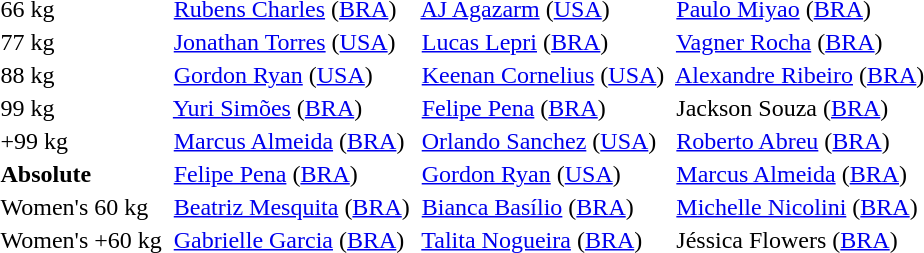<table>
<tr>
<td>66 kg</td>
<td> <a href='#'>Rubens Charles</a> <span>(<a href='#'>BRA</a>)</span></td>
<td> <a href='#'>AJ Agazarm</a> <span>(<a href='#'>USA</a>)</span></td>
<td> <a href='#'>Paulo Miyao</a> <span>(<a href='#'>BRA</a>)</span></td>
</tr>
<tr>
<td>77 kg</td>
<td> <a href='#'>Jonathan Torres</a> <span>(<a href='#'>USA</a>)</span></td>
<td> <a href='#'>Lucas Lepri</a> <span>(<a href='#'>BRA</a>)</span></td>
<td> <a href='#'>Vagner Rocha</a> <span>(<a href='#'>BRA</a>)</span></td>
</tr>
<tr>
<td>88 kg</td>
<td> <a href='#'>Gordon Ryan</a> <span>(<a href='#'>USA</a>)</span></td>
<td> <a href='#'>Keenan Cornelius</a> <span>(<a href='#'>USA</a>)</span></td>
<td> <a href='#'>Alexandre Ribeiro</a> <span>(<a href='#'>BRA</a>)</span></td>
</tr>
<tr>
<td>99 kg</td>
<td> <a href='#'>Yuri Simões</a> <span>(<a href='#'>BRA</a>)</span></td>
<td> <a href='#'>Felipe Pena</a> <span>(<a href='#'>BRA</a>)</span></td>
<td> Jackson Souza <span>(<a href='#'>BRA</a>)</span></td>
</tr>
<tr>
<td>+99 kg</td>
<td> <a href='#'>Marcus Almeida</a> <span>(<a href='#'>BRA</a>)</span></td>
<td> <a href='#'>Orlando Sanchez</a> <span>(<a href='#'>USA</a>)</span></td>
<td> <a href='#'>Roberto Abreu</a> <span>(<a href='#'>BRA</a>)</span></td>
</tr>
<tr>
<td><strong>Absolute</strong></td>
<td> <a href='#'>Felipe Pena</a> <span>(<a href='#'>BRA</a>)</span></td>
<td> <a href='#'>Gordon Ryan</a> <span>(<a href='#'>USA</a>)</span></td>
<td> <a href='#'>Marcus Almeida</a> <span>(<a href='#'>BRA</a>)</span></td>
</tr>
<tr>
<td>Women's 60 kg</td>
<td> <a href='#'>Beatriz Mesquita</a> <span>(<a href='#'>BRA</a>)</span></td>
<td> <a href='#'>Bianca Basílio</a> <span>(<a href='#'>BRA</a>)</span></td>
<td> <a href='#'>Michelle Nicolini</a> <span>(<a href='#'>BRA</a>)</span></td>
</tr>
<tr>
<td>Women's +60 kg</td>
<td> <a href='#'>Gabrielle Garcia</a> <span>(<a href='#'>BRA</a>)</span></td>
<td> <a href='#'>Talita Nogueira</a> <span>(<a href='#'>BRA</a>)</span></td>
<td> Jéssica Flowers <span>(<a href='#'>BRA</a>)</span></td>
</tr>
<tr>
</tr>
</table>
